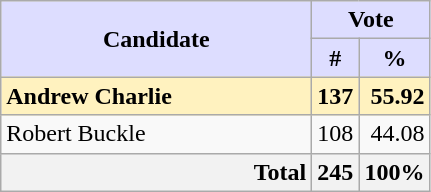<table class="wikitable">
<tr>
<th rowspan="2" width="200px" style="background:#ddf;">Candidate</th>
<th colspan="2" width="50px" style="background:#ddf;">Vote</th>
</tr>
<tr>
<th style="background:#ddf;">#</th>
<th style="background:#ddf;">%</th>
</tr>
<tr>
<td style="background:#fff2bf;"><strong>Andrew Charlie </strong></td>
<td style="text-align:right;background:#fff2bf;"><strong>137</strong></td>
<td style="text-align:right;background:#fff2bf;"><strong>55.92</strong></td>
</tr>
<tr>
<td>Robert Buckle</td>
<td style="text-align:right;">108</td>
<td style="text-align:right;">44.08</td>
</tr>
<tr>
<td style="text-align:right;background-color:#f2f2f2;"><strong>Total</strong></td>
<td style="text-align:right;background-color:#f2f2f2;"><strong>245</strong></td>
<td style="text-align:right;background-color:#f2f2f2;"><strong>100%</strong></td>
</tr>
</table>
